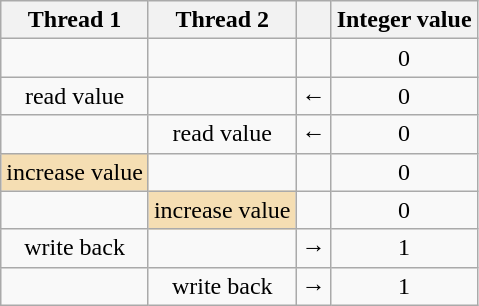<table class="wikitable" style="text-align: center;">
<tr>
<th>Thread 1</th>
<th>Thread 2</th>
<th></th>
<th>Integer value</th>
</tr>
<tr>
<td></td>
<td></td>
<td></td>
<td>0</td>
</tr>
<tr>
<td>read value</td>
<td></td>
<td>←</td>
<td>0</td>
</tr>
<tr>
<td></td>
<td>read value</td>
<td>←</td>
<td>0</td>
</tr>
<tr>
<td style="background: wheat;">increase value</td>
<td></td>
<td></td>
<td>0</td>
</tr>
<tr>
<td></td>
<td style="background: wheat;">increase value</td>
<td></td>
<td>0</td>
</tr>
<tr>
<td>write back</td>
<td></td>
<td>→</td>
<td>1</td>
</tr>
<tr>
<td></td>
<td>write back</td>
<td>→</td>
<td>1</td>
</tr>
</table>
